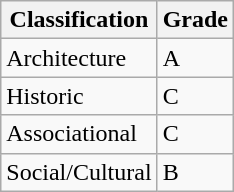<table class="wikitable">
<tr>
<th>Classification</th>
<th>Grade</th>
</tr>
<tr>
<td>Architecture</td>
<td>A</td>
</tr>
<tr>
<td>Historic</td>
<td>C</td>
</tr>
<tr>
<td>Associational</td>
<td>C</td>
</tr>
<tr>
<td>Social/Cultural</td>
<td>B</td>
</tr>
</table>
